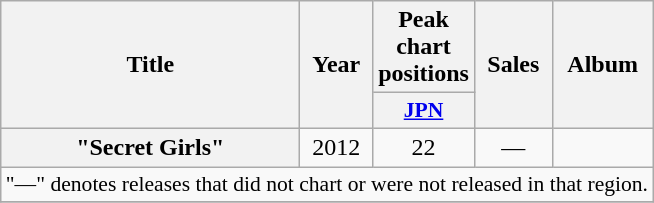<table class="wikitable plainrowheaders" style="text-align:center;">
<tr>
<th scope="col" rowspan="2" style="width:12em;">Title</th>
<th scope="col" rowspan="2">Year</th>
<th scope="col" colspan="1">Peak chart positions</th>
<th scope="col" rowspan="2">Sales</th>
<th scope="col" rowspan="2">Album</th>
</tr>
<tr>
<th scope="col" style="width:3em;font-size:90%;"><a href='#'>JPN</a><br></th>
</tr>
<tr>
<th scope="row">"Secret Girls"</th>
<td>2012</td>
<td>22</td>
<td>—</td>
<td></td>
</tr>
<tr>
<td colspan="5" style="font-size:90%;">"—" denotes releases that did not chart or were not released in that region.</td>
</tr>
<tr>
</tr>
</table>
